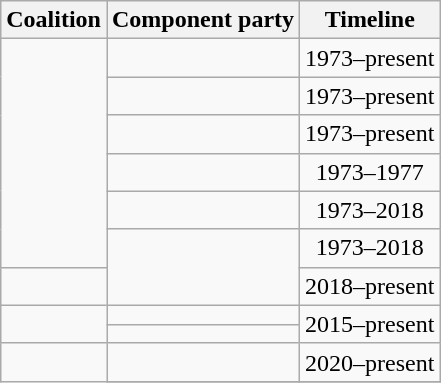<table class="wikitable">
<tr>
<th>Coalition</th>
<th>Component party</th>
<th>Timeline</th>
</tr>
<tr>
<td rowspan=6></td>
<td></td>
<td align=center>1973–present</td>
</tr>
<tr>
<td></td>
<td align=center>1973–present</td>
</tr>
<tr>
<td></td>
<td align=center>1973–present</td>
</tr>
<tr>
<td></td>
<td align=center>1973–1977</td>
</tr>
<tr>
<td></td>
<td align=center>1973–2018</td>
</tr>
<tr>
<td rowspan=2></td>
<td align=center>1973–2018</td>
</tr>
<tr>
<td></td>
<td align=center>2018–present</td>
</tr>
<tr>
<td rowspan=2></td>
<td></td>
<td rowspan=2 align=center>2015–present</td>
</tr>
<tr>
<td></td>
</tr>
<tr>
<td rowspan=2></td>
<td></td>
<td align=center>2020–present</td>
</tr>
<tr>
</tr>
</table>
